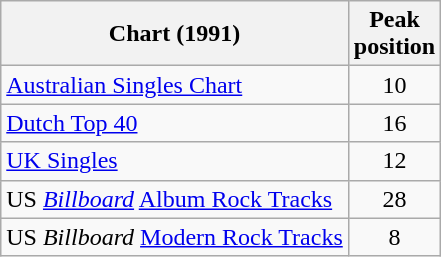<table class="wikitable sortable">
<tr>
<th>Chart (1991)</th>
<th>Peak<br>position</th>
</tr>
<tr>
<td><a href='#'>Australian Singles Chart</a></td>
<td align=center>10</td>
</tr>
<tr>
<td><a href='#'>Dutch Top 40</a></td>
<td align=center>16</td>
</tr>
<tr>
<td><a href='#'>UK Singles</a></td>
<td align=center>12</td>
</tr>
<tr>
<td>US <em><a href='#'>Billboard</a></em> <a href='#'>Album Rock Tracks</a></td>
<td align=center>28</td>
</tr>
<tr>
<td>US <em>Billboard</em> <a href='#'>Modern Rock Tracks</a></td>
<td align=center>8</td>
</tr>
</table>
